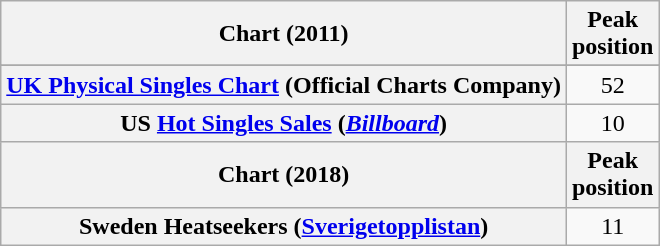<table class="wikitable sortable plainrowheaders" style="text-align:center;">
<tr>
<th scope="col">Chart (2011)</th>
<th scope="col">Peak<br>position</th>
</tr>
<tr>
</tr>
<tr>
</tr>
<tr>
<th scope="row"><a href='#'>UK Physical Singles Chart</a> (Official Charts Company)</th>
<td>52</td>
</tr>
<tr>
<th scope="row">US <a href='#'>Hot Singles Sales</a> (<em><a href='#'>Billboard</a></em>)</th>
<td>10</td>
</tr>
<tr>
<th scope="col">Chart (2018)</th>
<th scope="col">Peak<br>position</th>
</tr>
<tr>
<th scope="row">Sweden Heatseekers (<a href='#'>Sverigetopplistan</a>)</th>
<td>11</td>
</tr>
</table>
